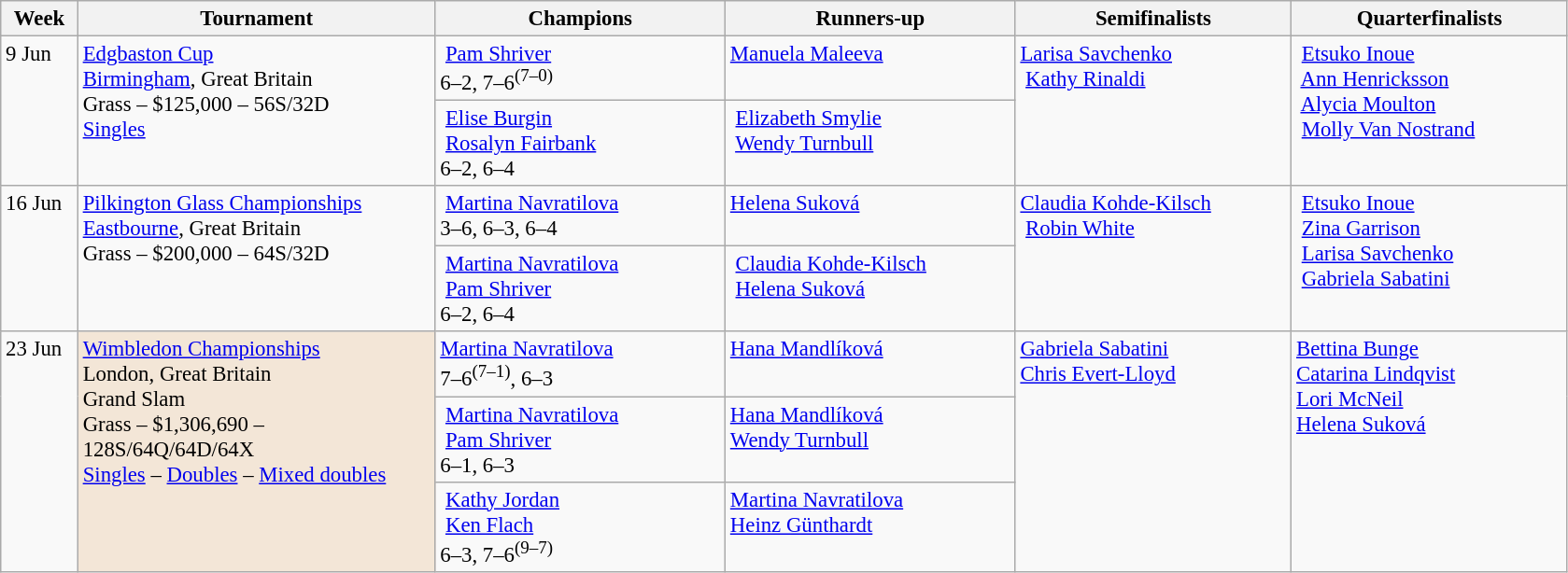<table class=wikitable style=font-size:95%>
<tr>
<th style="width:48px;">Week</th>
<th style="width:248px;">Tournament</th>
<th style="width:200px;">Champions</th>
<th style="width:200px;">Runners-up</th>
<th style="width:190px;">Semifinalists</th>
<th style="width:190px;">Quarterfinalists</th>
</tr>
<tr valign="top">
<td rowspan=2>9 Jun</td>
<td rowspan=2><a href='#'>Edgbaston Cup</a><br> <a href='#'>Birmingham</a>, Great Britain<br>Grass – $125,000 – 56S/32D <br><a href='#'>Singles</a></td>
<td> <a href='#'>Pam Shriver</a><br>6–2, 7–6<sup>(7–0)</sup></td>
<td> <a href='#'>Manuela Maleeva</a></td>
<td rowspan=2> <a href='#'>Larisa Savchenko</a><br> <a href='#'>Kathy Rinaldi</a></td>
<td rowspan=2> <a href='#'>Etsuko Inoue</a><br> <a href='#'>Ann Henricksson</a><br> <a href='#'>Alycia Moulton</a><br> <a href='#'>Molly Van Nostrand</a></td>
</tr>
<tr valign="top">
<td> <a href='#'>Elise Burgin</a><br> <a href='#'>Rosalyn Fairbank</a><br> 6–2, 6–4</td>
<td> <a href='#'>Elizabeth Smylie</a><br> <a href='#'>Wendy Turnbull</a></td>
</tr>
<tr valign="top">
<td rowspan=2>16 Jun</td>
<td rowspan=2><a href='#'>Pilkington Glass Championships</a><br> <a href='#'>Eastbourne</a>, Great Britain<br>Grass – $200,000 – 64S/32D</td>
<td> <a href='#'>Martina Navratilova</a><br>3–6, 6–3, 6–4</td>
<td> <a href='#'>Helena Suková</a></td>
<td rowspan=2> <a href='#'>Claudia Kohde-Kilsch</a><br> <a href='#'>Robin White</a><br></td>
<td rowspan=2> <a href='#'>Etsuko Inoue</a><br> <a href='#'>Zina Garrison</a><br>  <a href='#'>Larisa Savchenko</a><br> <a href='#'>Gabriela Sabatini</a> <br></td>
</tr>
<tr valign="top">
<td> <a href='#'>Martina Navratilova</a><br> <a href='#'>Pam Shriver</a><br> 6–2, 6–4</td>
<td> <a href='#'>Claudia Kohde-Kilsch</a><br> <a href='#'>Helena Suková</a></td>
</tr>
<tr valign=top>
<td rowspan=3>23 Jun</td>
<td rowspan=3 style="background:#F3E6D7;"><a href='#'>Wimbledon Championships</a><br>London, Great Britain<br>Grand Slam<br>Grass – $1,306,690 – 128S/64Q/64D/64X <br><a href='#'>Singles</a> – <a href='#'>Doubles</a> – <a href='#'>Mixed doubles</a></td>
<td> <a href='#'>Martina Navratilova</a> <br>7–6<sup>(7–1)</sup>, 6–3</td>
<td> <a href='#'>Hana Mandlíková</a></td>
<td rowspan=3> <a href='#'>Gabriela Sabatini</a> <br> <a href='#'>Chris Evert-Lloyd</a> <br></td>
<td rowspan=3> <a href='#'>Bettina Bunge</a> <br> <a href='#'>Catarina Lindqvist</a><br>  <a href='#'>Lori McNeil</a> <br> <a href='#'>Helena Suková</a><br></td>
</tr>
<tr valign="top">
<td> <a href='#'>Martina Navratilova</a><br> <a href='#'>Pam Shriver</a> <br>6–1, 6–3</td>
<td> <a href='#'>Hana Mandlíková</a> <br>  <a href='#'>Wendy Turnbull</a></td>
</tr>
<tr valign="top">
<td> <a href='#'>Kathy Jordan</a><br> <a href='#'>Ken Flach</a> <br>6–3, 7–6<sup>(9–7)</sup></td>
<td> <a href='#'>Martina Navratilova</a><br>  <a href='#'>Heinz Günthardt</a></td>
</tr>
</table>
